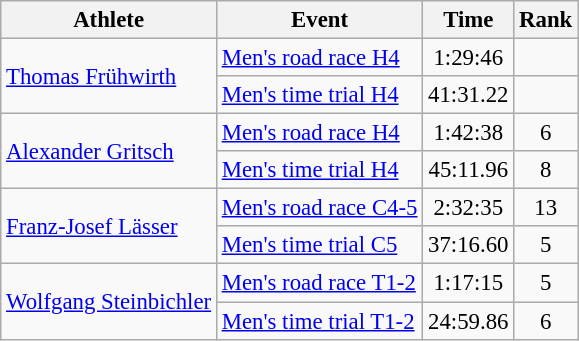<table class=wikitable style=font-size:95%;text-align:center>
<tr>
<th>Athlete</th>
<th>Event</th>
<th>Time</th>
<th>Rank</th>
</tr>
<tr align=center>
<td align=left rowspan=2><a href='#'>Thomas Frühwirth</a></td>
<td align=left><a href='#'>Men's road race H4</a></td>
<td>1:29:46</td>
<td></td>
</tr>
<tr align=center>
<td align=left><a href='#'>Men's time trial H4</a></td>
<td>41:31.22</td>
<td></td>
</tr>
<tr align=center>
<td align=left rowspan=2><a href='#'>Alexander Gritsch</a></td>
<td align=left><a href='#'>Men's road race H4</a></td>
<td>1:42:38</td>
<td>6</td>
</tr>
<tr align=center>
<td align=left><a href='#'>Men's time trial H4</a></td>
<td>45:11.96</td>
<td>8</td>
</tr>
<tr align=center>
<td align=left rowspan=2><a href='#'>Franz-Josef Lässer</a></td>
<td align=left><a href='#'>Men's road race C4-5</a></td>
<td>2:32:35</td>
<td>13</td>
</tr>
<tr align=center>
<td align=left><a href='#'>Men's time trial C5</a></td>
<td>37:16.60</td>
<td>5</td>
</tr>
<tr align=center>
<td align=left rowspan=2><a href='#'>Wolfgang Steinbichler</a></td>
<td align=left><a href='#'>Men's road race T1-2</a></td>
<td>1:17:15</td>
<td>5</td>
</tr>
<tr align=center>
<td align=left><a href='#'>Men's time trial T1-2</a></td>
<td>24:59.86</td>
<td>6</td>
</tr>
</table>
